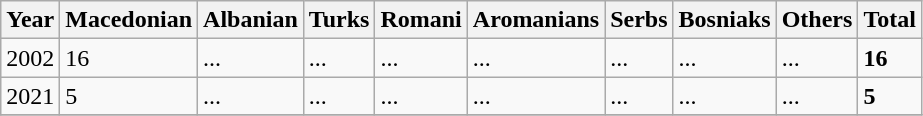<table class="wikitable">
<tr>
<th>Year</th>
<th>Macedonian</th>
<th>Albanian</th>
<th>Turks</th>
<th>Romani</th>
<th>Aromanians</th>
<th>Serbs</th>
<th>Bosniaks</th>
<th><abbr>Others</abbr></th>
<th>Total</th>
</tr>
<tr>
<td>2002</td>
<td>16</td>
<td>...</td>
<td>...</td>
<td>...</td>
<td>...</td>
<td>...</td>
<td>...</td>
<td>...</td>
<td><strong>16</strong></td>
</tr>
<tr>
<td>2021</td>
<td>5</td>
<td>...</td>
<td>...</td>
<td>...</td>
<td>...</td>
<td>...</td>
<td>...</td>
<td>...</td>
<td><strong>5</strong></td>
</tr>
<tr>
</tr>
</table>
